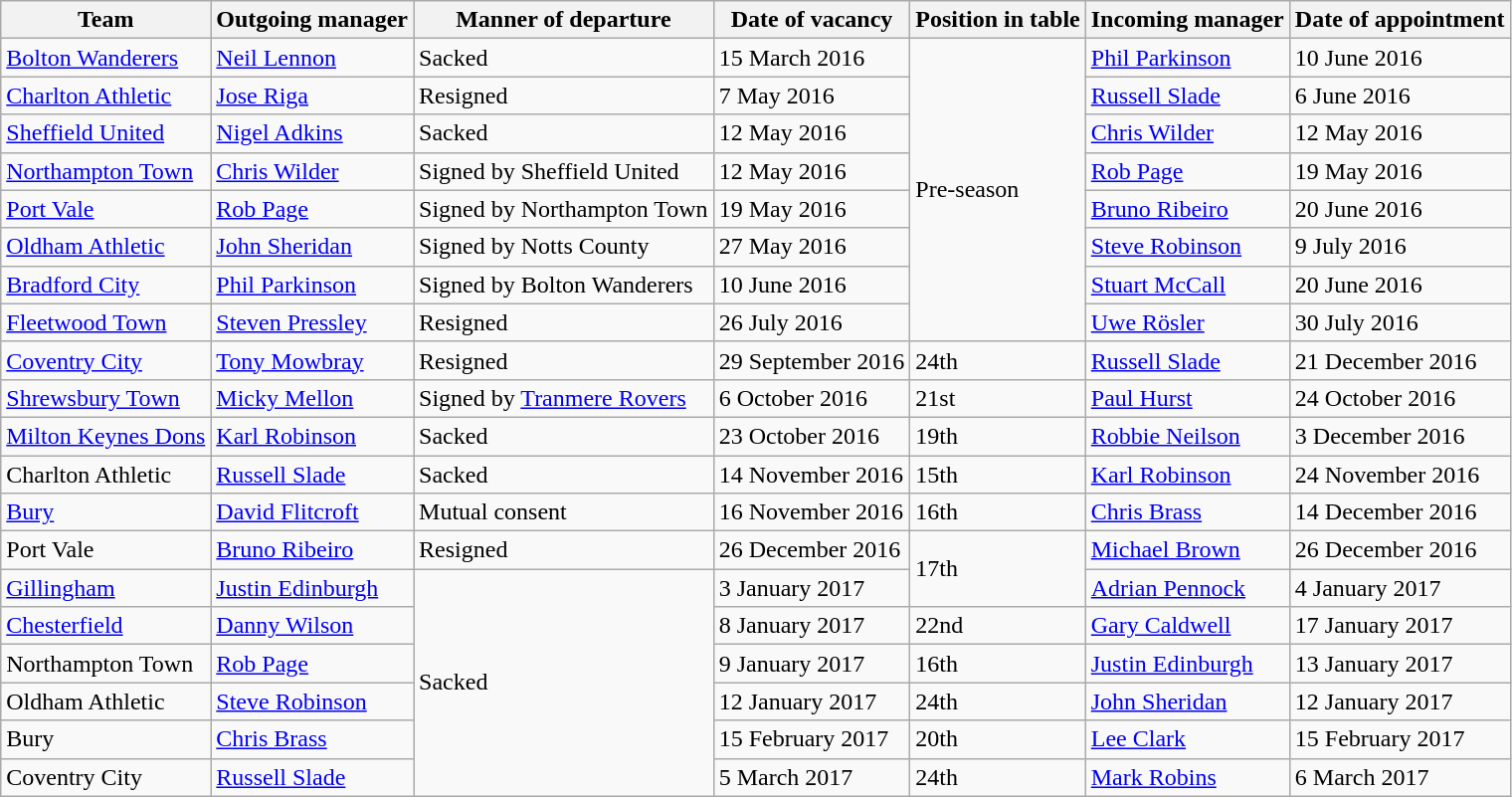<table class="wikitable sortable">
<tr>
<th>Team</th>
<th>Outgoing manager</th>
<th>Manner of departure</th>
<th>Date of vacancy</th>
<th>Position in table</th>
<th>Incoming manager</th>
<th>Date of appointment</th>
</tr>
<tr>
<td><a href='#'>Bolton Wanderers</a></td>
<td> <a href='#'>Neil Lennon</a></td>
<td>Sacked</td>
<td>15 March 2016</td>
<td rowspan="8">Pre-season</td>
<td> <a href='#'>Phil Parkinson</a></td>
<td>10 June 2016</td>
</tr>
<tr>
<td><a href='#'>Charlton Athletic</a></td>
<td> <a href='#'>Jose Riga</a></td>
<td>Resigned</td>
<td>7 May 2016</td>
<td> <a href='#'>Russell Slade</a></td>
<td>6 June 2016</td>
</tr>
<tr>
<td><a href='#'>Sheffield United</a></td>
<td> <a href='#'>Nigel Adkins</a></td>
<td>Sacked</td>
<td>12 May 2016</td>
<td> <a href='#'>Chris Wilder</a></td>
<td>12 May 2016</td>
</tr>
<tr>
<td><a href='#'>Northampton Town</a></td>
<td> <a href='#'>Chris Wilder</a></td>
<td>Signed by Sheffield United</td>
<td>12 May 2016</td>
<td> <a href='#'>Rob Page</a></td>
<td>19 May 2016</td>
</tr>
<tr>
<td><a href='#'>Port Vale</a></td>
<td> <a href='#'>Rob Page</a></td>
<td>Signed by Northampton Town</td>
<td>19 May 2016</td>
<td> <a href='#'>Bruno Ribeiro</a></td>
<td>20 June 2016</td>
</tr>
<tr>
<td><a href='#'>Oldham Athletic</a></td>
<td> <a href='#'>John Sheridan</a></td>
<td>Signed by Notts County</td>
<td>27 May 2016</td>
<td> <a href='#'>Steve Robinson</a></td>
<td>9 July 2016</td>
</tr>
<tr>
<td><a href='#'>Bradford City</a></td>
<td> <a href='#'>Phil Parkinson</a></td>
<td>Signed by Bolton Wanderers</td>
<td>10 June 2016</td>
<td> <a href='#'>Stuart McCall</a></td>
<td>20 June 2016</td>
</tr>
<tr>
<td><a href='#'>Fleetwood Town</a></td>
<td> <a href='#'>Steven Pressley</a></td>
<td>Resigned</td>
<td>26 July 2016</td>
<td> <a href='#'>Uwe Rösler</a></td>
<td>30 July 2016</td>
</tr>
<tr>
<td><a href='#'>Coventry City</a></td>
<td> <a href='#'>Tony Mowbray</a></td>
<td>Resigned</td>
<td>29 September 2016</td>
<td>24th</td>
<td> <a href='#'>Russell Slade</a></td>
<td>21 December 2016</td>
</tr>
<tr>
<td><a href='#'>Shrewsbury Town</a></td>
<td> <a href='#'>Micky Mellon</a></td>
<td>Signed by <a href='#'>Tranmere Rovers</a></td>
<td>6 October 2016</td>
<td>21st</td>
<td> <a href='#'>Paul Hurst</a></td>
<td>24 October 2016</td>
</tr>
<tr>
<td><a href='#'>Milton Keynes Dons</a></td>
<td> <a href='#'>Karl Robinson</a></td>
<td>Sacked</td>
<td>23 October 2016</td>
<td>19th</td>
<td> <a href='#'>Robbie Neilson</a></td>
<td>3 December 2016</td>
</tr>
<tr>
<td>Charlton Athletic</td>
<td> <a href='#'>Russell Slade</a></td>
<td>Sacked</td>
<td>14 November 2016</td>
<td>15th</td>
<td> <a href='#'>Karl Robinson</a></td>
<td>24 November 2016</td>
</tr>
<tr>
<td><a href='#'>Bury</a></td>
<td> <a href='#'>David Flitcroft</a></td>
<td>Mutual consent</td>
<td>16 November 2016</td>
<td>16th</td>
<td> <a href='#'>Chris Brass</a></td>
<td>14 December 2016</td>
</tr>
<tr>
<td>Port Vale</td>
<td> <a href='#'>Bruno Ribeiro</a></td>
<td>Resigned</td>
<td>26 December 2016</td>
<td rowspan="2">17th</td>
<td> <a href='#'>Michael Brown</a></td>
<td>26 December 2016</td>
</tr>
<tr>
<td><a href='#'>Gillingham</a></td>
<td> <a href='#'>Justin Edinburgh</a></td>
<td rowspan="6">Sacked</td>
<td>3 January 2017</td>
<td> <a href='#'>Adrian Pennock</a></td>
<td>4 January 2017</td>
</tr>
<tr>
<td><a href='#'>Chesterfield</a></td>
<td> <a href='#'>Danny Wilson</a></td>
<td>8 January 2017</td>
<td>22nd</td>
<td> <a href='#'>Gary Caldwell</a></td>
<td>17 January 2017</td>
</tr>
<tr>
<td>Northampton Town</td>
<td> <a href='#'>Rob Page</a></td>
<td>9 January 2017</td>
<td>16th</td>
<td> <a href='#'>Justin Edinburgh</a></td>
<td>13 January 2017</td>
</tr>
<tr>
<td>Oldham Athletic</td>
<td> <a href='#'>Steve Robinson</a></td>
<td>12 January 2017</td>
<td>24th</td>
<td> <a href='#'>John Sheridan</a></td>
<td>12 January 2017</td>
</tr>
<tr>
<td>Bury</td>
<td> <a href='#'>Chris Brass</a></td>
<td>15 February 2017</td>
<td>20th</td>
<td> <a href='#'>Lee Clark</a></td>
<td>15 February 2017</td>
</tr>
<tr>
<td>Coventry City</td>
<td> <a href='#'>Russell Slade</a></td>
<td>5 March 2017</td>
<td>24th</td>
<td> <a href='#'>Mark Robins</a></td>
<td>6 March 2017</td>
</tr>
</table>
